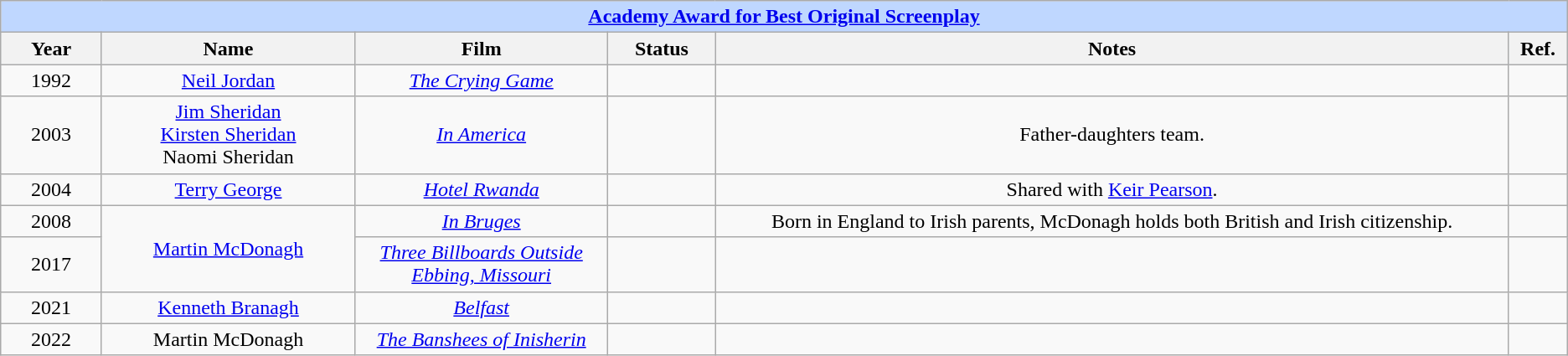<table class="wikitable" style="text-align: center">
<tr ---- bgcolor="#bfd7ff">
<td colspan=6 align=center><strong><a href='#'>Academy Award for Best Original Screenplay</a></strong></td>
</tr>
<tr ---- bgcolor="#ebf5ff">
<th width="75">Year</th>
<th width="200">Name</th>
<th width="200">Film</th>
<th width="80">Status</th>
<th width="650">Notes</th>
<th width="40">Ref.</th>
</tr>
<tr>
<td>1992</td>
<td><a href='#'>Neil Jordan</a></td>
<td><em><a href='#'>The Crying Game</a></em></td>
<td></td>
<td></td>
<td></td>
</tr>
<tr>
<td>2003</td>
<td><a href='#'>Jim Sheridan</a> <br> <a href='#'>Kirsten Sheridan</a> <br> Naomi Sheridan</td>
<td><em><a href='#'>In America</a></em></td>
<td></td>
<td>Father-daughters team.</td>
<td></td>
</tr>
<tr>
<td>2004</td>
<td><a href='#'>Terry George</a></td>
<td><em><a href='#'>Hotel Rwanda</a></em></td>
<td></td>
<td>Shared with <a href='#'>Keir Pearson</a>.</td>
<td></td>
</tr>
<tr>
<td>2008</td>
<td rowspan=2><a href='#'>Martin McDonagh</a></td>
<td><em><a href='#'>In Bruges</a></em></td>
<td></td>
<td>Born in England to Irish parents, McDonagh holds both British and Irish citizenship.</td>
<td></td>
</tr>
<tr>
<td>2017</td>
<td><em><a href='#'>Three Billboards Outside Ebbing, Missouri</a></em></td>
<td></td>
<td></td>
<td></td>
</tr>
<tr>
<td>2021</td>
<td><a href='#'>Kenneth Branagh</a></td>
<td><em><a href='#'>Belfast</a></em></td>
<td></td>
<td></td>
<td></td>
</tr>
<tr>
<td>2022</td>
<td>Martin McDonagh</td>
<td><em><a href='#'>The Banshees of Inisherin</a></em></td>
<td></td>
<td></td>
<td></td>
</tr>
</table>
